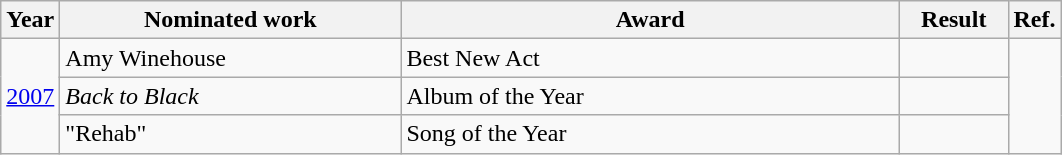<table class="wikitable">
<tr>
<th>Year</th>
<th width="220">Nominated work</th>
<th width="325">Award</th>
<th width="65">Result</th>
<th>Ref.</th>
</tr>
<tr>
<td align="center" rowspan=3><a href='#'>2007</a></td>
<td>Amy Winehouse</td>
<td>Best New Act</td>
<td></td>
<td align="center" rowspan=3><br></td>
</tr>
<tr>
<td><em>Back to Black</em></td>
<td>Album of the Year</td>
<td></td>
</tr>
<tr>
<td>"Rehab"</td>
<td>Song of the Year</td>
<td></td>
</tr>
</table>
